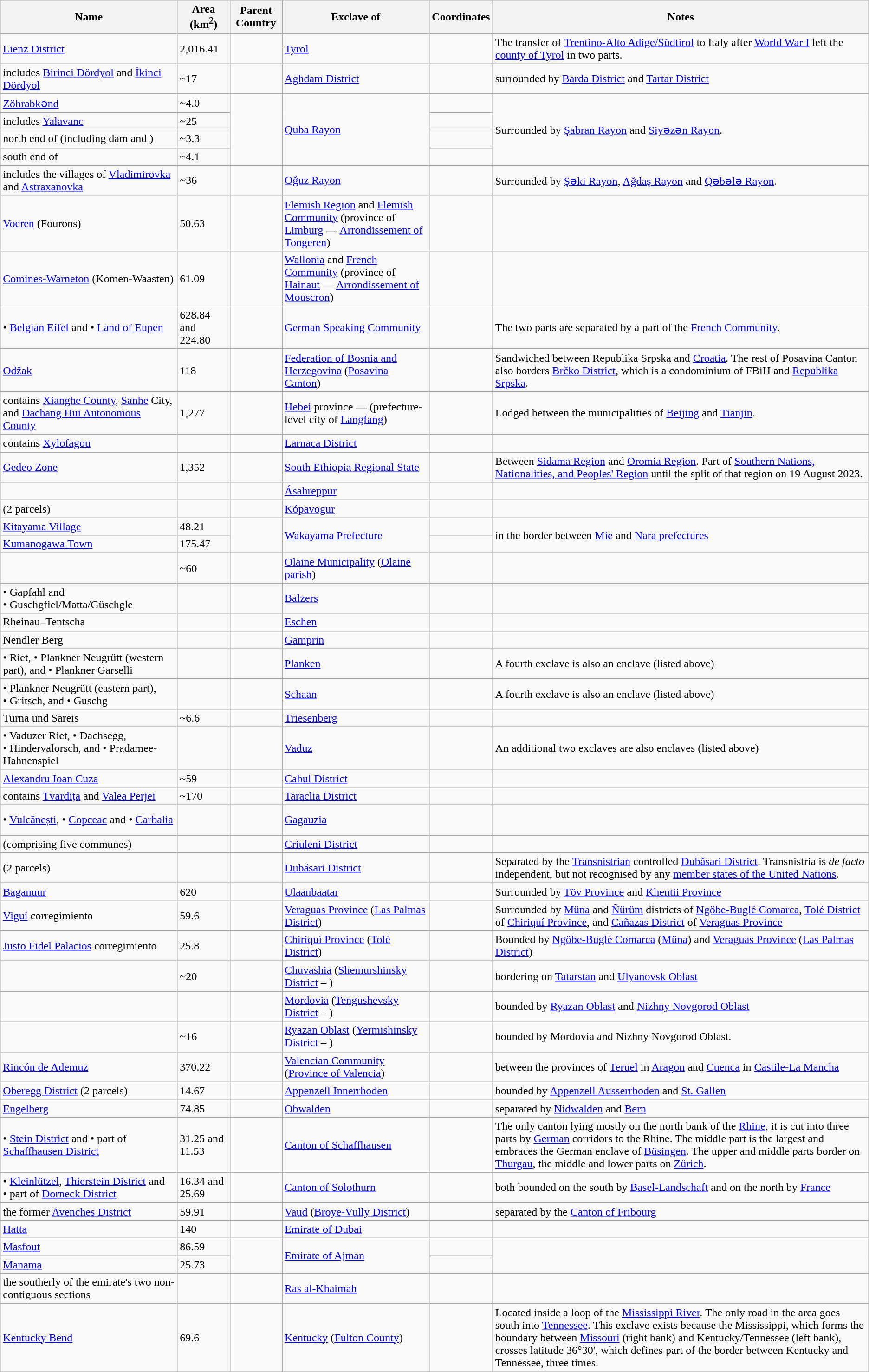<table class="wikitable sortable" style="text-align:left; border:1px;; cellpadding:5; cellspacing:0;">
<tr>
<th>Name</th>
<th data-sort-type="number">Area (km<sup>2</sup>)</th>
<th>Parent Country</th>
<th>Exclave of</th>
<th>Coordinates</th>
<th>Notes</th>
</tr>
<tr>
<td><a href='#'>Lienz District</a></td>
<td>2,016.41</td>
<td></td>
<td><a href='#'>Tyrol</a></td>
<td></td>
<td>The transfer of <a href='#'>Trentino-Alto Adige/Südtirol</a> to Italy after <a href='#'>World War I</a> left the <a href='#'>county of Tyrol</a> in two parts.</td>
</tr>
<tr>
<td>includes <a href='#'>Birinci Dördyol</a> and <a href='#'>İkinci Dördyol</a></td>
<td>~17</td>
<td></td>
<td><a href='#'>Aghdam District</a></td>
<td></td>
<td>surrounded by <a href='#'>Barda District</a> and <a href='#'>Tartar District</a></td>
</tr>
<tr>
<td><a href='#'>Zöhrabkənd</a></td>
<td>~4.0</td>
<td rowspan="4"></td>
<td rowspan="4"><a href='#'>Quba Rayon</a></td>
<td></td>
<td rowspan="4">Surrounded by <a href='#'>Şabran Rayon</a> and <a href='#'>Siyəzən Rayon</a>.</td>
</tr>
<tr>
<td>includes <a href='#'>Yalavanc</a></td>
<td>~25</td>
<td></td>
</tr>
<tr>
<td>north end of  (including dam and )</td>
<td>~3.3</td>
<td></td>
</tr>
<tr>
<td>south end of </td>
<td>~4.1</td>
<td></td>
</tr>
<tr>
<td>includes the villages of <a href='#'>Vladimirovka</a> and <a href='#'>Astraxanovka</a></td>
<td>~36</td>
<td></td>
<td><a href='#'>Oğuz Rayon</a></td>
<td></td>
<td>Surrounded by <a href='#'>Şəki Rayon</a>, <a href='#'>Ağdaş Rayon</a> and <a href='#'>Qəbələ Rayon</a>.</td>
</tr>
<tr>
<td><a href='#'>Voeren</a> (Fourons)</td>
<td>50.63</td>
<td></td>
<td><a href='#'>Flemish Region</a> and <a href='#'>Flemish Community</a> (province of <a href='#'>Limburg</a> — <a href='#'>Arrondissement of Tongeren</a>)</td>
<td></td>
<td></td>
</tr>
<tr>
<td><a href='#'>Comines-Warneton</a> (Komen-Waasten)</td>
<td>61.09</td>
<td></td>
<td><a href='#'>Wallonia</a> and <a href='#'>French Community</a> (province of <a href='#'>Hainaut</a> — <a href='#'>Arrondissement of Mouscron</a>)</td>
<td></td>
<td></td>
</tr>
<tr>
<td>• <a href='#'>Belgian Eifel</a> and • <a href='#'>Land of Eupen</a></td>
<td>628.84 and 224.80</td>
<td></td>
<td><a href='#'>German Speaking Community</a></td>
<td><br></td>
<td>The two parts are separated by a part of the <a href='#'>French Community</a>.</td>
</tr>
<tr>
<td><a href='#'>Odžak</a></td>
<td>118</td>
<td></td>
<td><a href='#'>Federation of Bosnia and Herzegovina</a> (<a href='#'>Posavina Canton</a>)</td>
<td></td>
<td>Sandwiched between Republika Srpska and <a href='#'>Croatia</a>. The rest of Posavina Canton also borders <a href='#'>Brčko District</a>, which is a condominium of FBiH and <a href='#'>Republika Srpska</a>.</td>
</tr>
<tr>
<td>contains <a href='#'>Xianghe County</a>, <a href='#'>Sanhe</a> City, and <a href='#'>Dachang Hui Autonomous County</a></td>
<td>1,277</td>
<td></td>
<td><a href='#'>Hebei</a> province — (prefecture-level city of <a href='#'>Langfang</a>)</td>
<td></td>
<td>Lodged between the municipalities of <a href='#'>Beijing</a> and <a href='#'>Tianjin</a>.</td>
</tr>
<tr>
<td>contains <a href='#'>Xylofagou</a></td>
<td></td>
<td></td>
<td><a href='#'>Larnaca District</a></td>
<td></td>
<td></td>
</tr>
<tr>
<td><a href='#'>Gedeo Zone</a></td>
<td>1,352</td>
<td></td>
<td><a href='#'>South Ethiopia Regional State</a></td>
<td></td>
<td>Between <a href='#'>Sidama Region</a> and <a href='#'>Oromia Region</a>. Part of <a href='#'>Southern Nations, Nationalities, and Peoples' Region</a> until the split of that region on 19 August 2023.</td>
</tr>
<tr>
<td></td>
<td></td>
<td></td>
<td><a href='#'>Ásahreppur</a></td>
<td></td>
<td></td>
</tr>
<tr>
<td>(2 parcels)</td>
<td></td>
<td></td>
<td><a href='#'>Kópavogur</a></td>
<td><br></td>
<td></td>
</tr>
<tr>
<td><a href='#'>Kitayama Village</a></td>
<td>48.21</td>
<td rowspan="2"></td>
<td rowspan="2"><a href='#'>Wakayama Prefecture</a></td>
<td></td>
<td rowspan="2">in the border between <a href='#'>Mie</a> and <a href='#'>Nara prefectures</a></td>
</tr>
<tr>
<td><a href='#'>Kumanogawa Town</a></td>
<td>175.47</td>
<td></td>
</tr>
<tr>
<td></td>
<td>~60</td>
<td></td>
<td><a href='#'>Olaine Municipality</a> (<a href='#'>Olaine parish</a>)</td>
<td></td>
<td></td>
</tr>
<tr>
<td>• Gapfahl and • Guschgfiel/Matta/Güschgle</td>
<td></td>
<td></td>
<td><a href='#'>Balzers</a></td>
<td><br></td>
<td></td>
</tr>
<tr>
<td>Rheinau–Tentscha</td>
<td></td>
<td></td>
<td><a href='#'>Eschen</a></td>
<td></td>
<td></td>
</tr>
<tr>
<td>Nendler Berg</td>
<td></td>
<td></td>
<td><a href='#'>Gamprin</a></td>
<td></td>
<td></td>
</tr>
<tr>
<td>• Riet, • Plankner Neugrütt (western part), and • Plankner Garselli</td>
<td></td>
<td></td>
<td><a href='#'>Planken</a></td>
<td><br><br></td>
<td>A fourth exclave is also an enclave (listed above)</td>
</tr>
<tr>
<td>• Plankner Neugrütt (eastern part), • Gritsch, and • Guschg</td>
<td></td>
<td></td>
<td><a href='#'>Schaan</a></td>
<td><br><br></td>
<td>A fourth exclave is also an enclave (listed above)</td>
</tr>
<tr>
<td>Turna und Sareis</td>
<td>~6.6</td>
<td></td>
<td><a href='#'>Triesenberg</a></td>
<td></td>
<td></td>
</tr>
<tr>
<td>• Vaduzer Riet, • Dachsegg, • Hindervalorsch, and • Pradamee-Hahnenspiel</td>
<td></td>
<td></td>
<td><a href='#'>Vaduz</a></td>
<td><br><br><br></td>
<td>An additional two exclaves are also enclaves (listed above)</td>
</tr>
<tr>
<td><a href='#'>Alexandru Ioan Cuza</a></td>
<td>~59</td>
<td></td>
<td><a href='#'>Cahul District</a></td>
<td></td>
<td></td>
</tr>
<tr>
<td>contains <a href='#'>Tvardița</a> and <a href='#'>Valea Perjei</a></td>
<td>~170</td>
<td></td>
<td><a href='#'>Taraclia District</a></td>
<td></td>
<td></td>
</tr>
<tr>
<td>• <a href='#'>Vulcănești</a>, • <a href='#'>Copceac</a> and • <a href='#'>Carbalia</a></td>
<td></td>
<td></td>
<td><a href='#'>Gagauzia</a></td>
<td><br><br></td>
<td></td>
</tr>
<tr>
<td>(comprising five communes)</td>
<td></td>
<td></td>
<td><a href='#'>Criuleni District</a></td>
<td></td>
<td></td>
</tr>
<tr>
<td>(2 parcels)</td>
<td></td>
<td></td>
<td><a href='#'>Dubăsari District</a></td>
<td><br></td>
<td>Separated by the <a href='#'>Transnistrian</a> controlled <a href='#'>Dubăsari District</a>. Transnistria is <em>de facto</em> independent, but not recognised by any <a href='#'>member states of the United Nations</a>.</td>
</tr>
<tr>
<td><a href='#'>Baganuur</a></td>
<td>620</td>
<td></td>
<td><a href='#'>Ulaanbaatar</a></td>
<td></td>
<td>Surrounded by <a href='#'>Töv Province</a> and <a href='#'>Khentii Province</a></td>
</tr>
<tr>
<td><a href='#'>Viguí</a> corregimiento</td>
<td>59.6</td>
<td></td>
<td><a href='#'>Veraguas Province</a> (<a href='#'>Las Palmas District</a>)</td>
<td></td>
<td>Surrounded by <a href='#'>Müna</a> and <a href='#'>Ñürüm</a> districts of <a href='#'>Ngöbe-Buglé Comarca</a>, <a href='#'>Tolé District</a> of <a href='#'>Chiriquí Province</a>, and <a href='#'>Cañazas District</a> of <a href='#'>Veraguas Province</a></td>
</tr>
<tr>
<td><a href='#'>Justo Fidel Palacios</a> corregimiento</td>
<td>25.8</td>
<td></td>
<td><a href='#'>Chiriquí Province</a> (<a href='#'>Tolé District</a>)</td>
<td></td>
<td>Bounded by <a href='#'>Ngöbe-Buglé Comarca</a> (<a href='#'>Müna</a>) and <a href='#'>Veraguas Province</a> (<a href='#'>Las Palmas District</a>)</td>
</tr>
<tr>
<td></td>
<td>~20</td>
<td></td>
<td><a href='#'>Chuvashia</a> (<a href='#'>Shemurshinsky District</a> – )</td>
<td></td>
<td>bordering on <a href='#'>Tatarstan</a> and <a href='#'>Ulyanovsk Oblast</a></td>
</tr>
<tr>
<td></td>
<td></td>
<td></td>
<td><a href='#'>Mordovia</a> (<a href='#'>Tengushevsky District</a> – )</td>
<td></td>
<td>bounded by <a href='#'>Ryazan Oblast</a> and <a href='#'>Nizhny Novgorod Oblast</a></td>
</tr>
<tr>
<td></td>
<td>~16</td>
<td></td>
<td><a href='#'>Ryazan Oblast</a> (<a href='#'>Yermishinsky District</a> – )</td>
<td></td>
<td>bounded by Mordovia and Nizhny Novgorod Oblast.</td>
</tr>
<tr>
<td><a href='#'>Rincón de Ademuz</a></td>
<td>370.22</td>
<td></td>
<td><a href='#'>Valencian Community</a> (<a href='#'>Province of Valencia</a>)</td>
<td></td>
<td>between the provinces of <a href='#'>Teruel</a> in <a href='#'>Aragon</a> and <a href='#'>Cuenca</a> in <a href='#'>Castile-La Mancha</a></td>
</tr>
<tr>
<td><a href='#'>Oberegg District</a> (2 parcels)</td>
<td>14.67</td>
<td></td>
<td><a href='#'>Appenzell Innerrhoden</a></td>
<td><br></td>
<td>bounded by <a href='#'>Appenzell Ausserrhoden</a> and <a href='#'>St. Gallen</a></td>
</tr>
<tr>
<td><a href='#'>Engelberg</a></td>
<td>74.85</td>
<td></td>
<td><a href='#'>Obwalden</a></td>
<td></td>
<td>separated by <a href='#'>Nidwalden</a> and <a href='#'>Bern</a></td>
</tr>
<tr>
<td>• <a href='#'>Stein District</a> and • part of <a href='#'>Schaffhausen District</a></td>
<td>31.25 and 11.53</td>
<td></td>
<td><a href='#'>Canton of Schaffhausen</a></td>
<td><br></td>
<td>The only canton lying mostly on the north bank of the <a href='#'>Rhine</a>, it is cut into three parts by <a href='#'>German</a> corridors to the Rhine. The middle part is the largest and embraces the German enclave of <a href='#'>Büsingen</a>. The upper and middle parts border on <a href='#'>Thurgau</a>, the middle and lower parts on <a href='#'>Zürich</a>.</td>
</tr>
<tr>
<td>• <a href='#'>Kleinlützel</a>, <a href='#'>Thierstein District</a> and • part of <a href='#'>Dorneck District</a></td>
<td>16.34 and 25.69</td>
<td></td>
<td><a href='#'>Canton of Solothurn</a></td>
<td><br></td>
<td>both bounded on the south by <a href='#'>Basel-Landschaft</a> and on the north by <a href='#'>France</a></td>
</tr>
<tr>
<td>the former <a href='#'>Avenches District</a></td>
<td>59.91</td>
<td></td>
<td><a href='#'>Vaud</a> (<a href='#'>Broye-Vully District</a>)</td>
<td></td>
<td>separated by the <a href='#'>Canton of Fribourg</a></td>
</tr>
<tr>
<td><a href='#'>Hatta</a></td>
<td>140</td>
<td></td>
<td><a href='#'>Emirate of Dubai</a></td>
<td></td>
<td></td>
</tr>
<tr>
<td><a href='#'>Masfout</a></td>
<td>86.59</td>
<td rowspan="2"></td>
<td rowspan="2"><a href='#'>Emirate of Ajman</a></td>
<td></td>
<td rowspan="2"></td>
</tr>
<tr>
<td><a href='#'>Manama</a></td>
<td>25.73</td>
<td></td>
</tr>
<tr>
<td>the southerly of the emirate's two non-contiguous sections</td>
<td></td>
<td></td>
<td><a href='#'>Ras al-Khaimah</a></td>
<td></td>
<td></td>
</tr>
<tr>
<td><a href='#'>Kentucky Bend</a></td>
<td>69.6</td>
<td></td>
<td><a href='#'>Kentucky</a> (<a href='#'>Fulton County</a>)</td>
<td></td>
<td>Located inside a loop of the <a href='#'>Mississippi River</a>. The only road in the area goes south into <a href='#'>Tennessee</a>. This exclave exists because the Mississippi, which forms the boundary between <a href='#'>Missouri</a> (right bank) and Kentucky/Tennessee (left bank), crosses latitude 36°30', which defines part of the border between Kentucky and Tennessee, three times.</td>
</tr>
</table>
